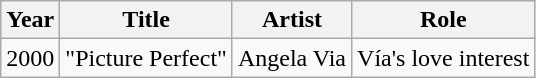<table class="wikitable">
<tr>
<th>Year</th>
<th>Title</th>
<th>Artist</th>
<th>Role</th>
</tr>
<tr>
<td>2000</td>
<td>"Picture Perfect"</td>
<td>Angela Via</td>
<td>Vía's love interest</td>
</tr>
</table>
